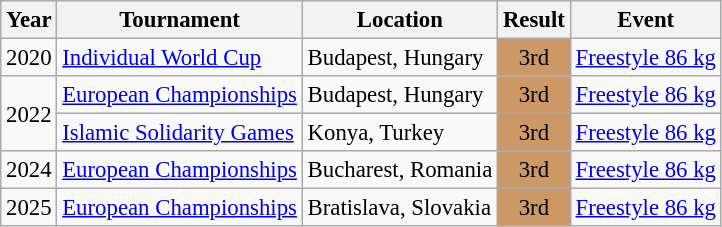<table class="wikitable" style="font-size:95%;">
<tr>
<th>Year</th>
<th>Tournament</th>
<th>Location</th>
<th>Result</th>
<th>Event</th>
</tr>
<tr>
<td>2020</td>
<td><a href='#'>Individual World Cup</a></td>
<td>Budapest, Hungary</td>
<td align="center" bgcolor="cc9966">3rd</td>
<td><a href='#'>Freestyle 86 kg</a></td>
</tr>
<tr>
<td rowspan=2>2022</td>
<td><a href='#'>European Championships</a></td>
<td>Budapest, Hungary</td>
<td align="center" bgcolor="cc9966">3rd</td>
<td><a href='#'>Freestyle 86 kg</a></td>
</tr>
<tr>
<td><a href='#'>Islamic Solidarity Games</a></td>
<td>Konya, Turkey</td>
<td align="center" bgcolor="cc9966">3rd</td>
<td><a href='#'>Freestyle 86 kg</a></td>
</tr>
<tr>
<td>2024</td>
<td><a href='#'>European Championships</a></td>
<td>Bucharest, Romania</td>
<td align="center" bgcolor="cc9966">3rd</td>
<td><a href='#'>Freestyle 86 kg</a></td>
</tr>
<tr>
<td>2025</td>
<td><a href='#'>European Championships</a></td>
<td>Bratislava, Slovakia</td>
<td align="center" bgcolor="cc9966">3rd</td>
<td><a href='#'>Freestyle 86 kg</a></td>
</tr>
</table>
